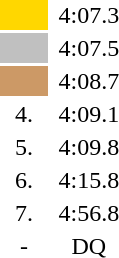<table style="text-align:center">
<tr>
<td width=30 style="background:gold;"></td>
<td align=left></td>
<td>4:07.3</td>
</tr>
<tr>
<td style="background:silver;"></td>
<td align=left></td>
<td>4:07.5</td>
</tr>
<tr>
<td style="background:#cc9966;"></td>
<td align=left></td>
<td>4:08.7</td>
</tr>
<tr>
<td>4.</td>
<td align=left></td>
<td>4:09.1</td>
</tr>
<tr>
<td>5.</td>
<td align=left></td>
<td>4:09.8</td>
</tr>
<tr>
<td>6.</td>
<td align=left></td>
<td>4:15.8</td>
</tr>
<tr>
<td>7.</td>
<td align=left></td>
<td>4:56.8</td>
</tr>
<tr>
<td>-</td>
<td align=left></td>
<td>DQ</td>
</tr>
</table>
